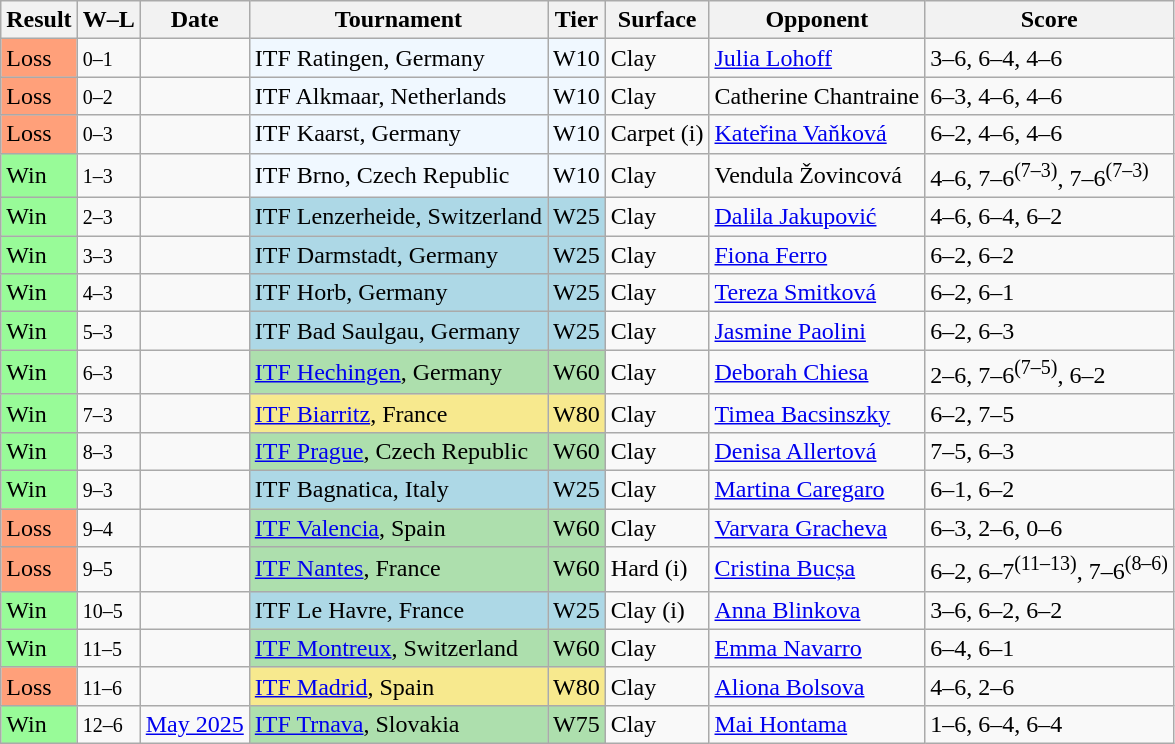<table class="sortable wikitable nowrap">
<tr>
<th>Result</th>
<th class="unsortable">W–L</th>
<th>Date</th>
<th>Tournament</th>
<th>Tier</th>
<th>Surface</th>
<th>Opponent</th>
<th class="unsortable">Score</th>
</tr>
<tr>
<td style="background:#ffa07a;">Loss</td>
<td><small>0–1</small></td>
<td></td>
<td bgcolor="f0f8ff">ITF Ratingen, Germany</td>
<td bgcolor="f0f8ff">W10</td>
<td>Clay</td>
<td> <a href='#'>Julia Lohoff</a></td>
<td>3–6, 6–4, 4–6</td>
</tr>
<tr>
<td style="background:#ffa07a;">Loss</td>
<td><small>0–2</small></td>
<td></td>
<td bgcolor="f0f8ff">ITF Alkmaar, Netherlands</td>
<td bgcolor="f0f8ff">W10</td>
<td>Clay</td>
<td> Catherine Chantraine</td>
<td>6–3, 4–6, 4–6</td>
</tr>
<tr>
<td style="background:#ffa07a;">Loss</td>
<td><small>0–3</small></td>
<td></td>
<td bgcolor="f0f8ff">ITF Kaarst, Germany</td>
<td bgcolor="f0f8ff">W10</td>
<td>Carpet (i)</td>
<td> <a href='#'>Kateřina Vaňková</a></td>
<td>6–2, 4–6, 4–6</td>
</tr>
<tr>
<td style="background:#98fb98;">Win</td>
<td><small>1–3</small></td>
<td></td>
<td bgcolor="f0f8ff">ITF Brno, Czech Republic</td>
<td bgcolor="f0f8ff">W10</td>
<td>Clay</td>
<td> Vendula Žovincová</td>
<td>4–6, 7–6<sup>(7–3)</sup>, 7–6<sup>(7–3)</sup></td>
</tr>
<tr>
<td style="background:#98fb98;">Win</td>
<td><small>2–3</small></td>
<td></td>
<td bgcolor="lightblue">ITF Lenzerheide, Switzerland</td>
<td bgcolor="lightblue">W25</td>
<td>Clay</td>
<td> <a href='#'>Dalila Jakupović</a></td>
<td>4–6, 6–4, 6–2</td>
</tr>
<tr>
<td style="background:#98fb98;">Win</td>
<td><small>3–3</small></td>
<td></td>
<td bgcolor="lightblue">ITF Darmstadt, Germany</td>
<td bgcolor="lightblue">W25</td>
<td>Clay</td>
<td> <a href='#'>Fiona Ferro</a></td>
<td>6–2, 6–2</td>
</tr>
<tr>
<td style="background:#98fb98;">Win</td>
<td><small>4–3</small></td>
<td></td>
<td bgcolor="lightblue">ITF Horb, Germany</td>
<td bgcolor="lightblue">W25</td>
<td>Clay</td>
<td> <a href='#'>Tereza Smitková</a></td>
<td>6–2, 6–1</td>
</tr>
<tr>
<td style="background:#98fb98;">Win</td>
<td><small>5–3</small></td>
<td></td>
<td bgcolor="lightblue">ITF Bad Saulgau, Germany</td>
<td bgcolor="lightblue">W25</td>
<td>Clay</td>
<td> <a href='#'>Jasmine Paolini</a></td>
<td>6–2, 6–3</td>
</tr>
<tr>
<td style="background:#98fb98;">Win</td>
<td><small>6–3</small></td>
<td><a href='#'></a></td>
<td bgcolor="addfad"><a href='#'>ITF Hechingen</a>, Germany</td>
<td bgcolor="addfad">W60</td>
<td>Clay</td>
<td> <a href='#'>Deborah Chiesa</a></td>
<td>2–6, 7–6<sup>(7–5)</sup>, 6–2</td>
</tr>
<tr>
<td style="background:#98fb98;">Win</td>
<td><small>7–3</small></td>
<td><a href='#'></a></td>
<td bgcolor="#f7e98e"><a href='#'>ITF Biarritz</a>, France</td>
<td bgcolor="#f7e98e">W80</td>
<td>Clay</td>
<td> <a href='#'>Timea Bacsinszky</a></td>
<td>6–2, 7–5</td>
</tr>
<tr>
<td style="background:#98fb98;">Win</td>
<td><small>8–3</small></td>
<td><a href='#'></a></td>
<td bgcolor="addfad"><a href='#'>ITF Prague</a>, Czech Republic</td>
<td bgcolor="addfad">W60</td>
<td>Clay</td>
<td> <a href='#'>Denisa Allertová</a></td>
<td>7–5, 6–3</td>
</tr>
<tr>
<td style="background:#98fb98;">Win</td>
<td><small>9–3</small></td>
<td></td>
<td bgcolor="lightblue">ITF Bagnatica, Italy</td>
<td bgcolor="lightblue">W25</td>
<td>Clay</td>
<td> <a href='#'>Martina Caregaro</a></td>
<td>6–1, 6–2</td>
</tr>
<tr>
<td style="background:#ffa07a;">Loss</td>
<td><small>9–4</small></td>
<td><a href='#'></a></td>
<td bgcolor=addfad><a href='#'>ITF Valencia</a>, Spain</td>
<td bgcolor=addfad>W60</td>
<td>Clay</td>
<td> <a href='#'>Varvara Gracheva</a></td>
<td>6–3, 2–6, 0–6</td>
</tr>
<tr>
<td style="background:#ffa07a;">Loss</td>
<td><small>9–5</small></td>
<td><a href='#'></a></td>
<td bgcolor=addfad><a href='#'>ITF Nantes</a>, France</td>
<td bgcolor=addfad>W60</td>
<td>Hard (i)</td>
<td> <a href='#'>Cristina Bucșa</a></td>
<td>6–2, 6–7<sup>(11–13)</sup>, 7–6<sup>(8–6)</sup></td>
</tr>
<tr>
<td style="background:#98fb98;">Win</td>
<td><small>10–5</small></td>
<td></td>
<td bgcolor="lightblue">ITF Le Havre, France</td>
<td bgcolor="lightblue">W25</td>
<td>Clay (i)</td>
<td> <a href='#'>Anna Blinkova</a></td>
<td>3–6, 6–2, 6–2</td>
</tr>
<tr>
<td style="background:#98fb98;">Win</td>
<td><small>11–5</small></td>
<td><a href='#'></a></td>
<td bgcolor="addfad"><a href='#'>ITF Montreux</a>, Switzerland</td>
<td bgcolor="addfad">W60</td>
<td>Clay</td>
<td> <a href='#'>Emma Navarro</a></td>
<td>6–4, 6–1</td>
</tr>
<tr>
<td style="background:#ffa07a;">Loss</td>
<td><small>11–6</small></td>
<td><a href='#'></a></td>
<td bgcolor="f7e98e"><a href='#'>ITF Madrid</a>, Spain</td>
<td bgcolor="f7e98e">W80</td>
<td>Clay</td>
<td> <a href='#'>Aliona Bolsova</a></td>
<td>4–6, 2–6</td>
</tr>
<tr>
<td style="background:#98fb98;">Win</td>
<td><small>12–6</small></td>
<td><a href='#'>May 2025</a></td>
<td bgcolor="addfad"><a href='#'>ITF Trnava</a>, Slovakia</td>
<td bgcolor="addfad">W75</td>
<td>Clay</td>
<td> <a href='#'>Mai Hontama</a></td>
<td>1–6, 6–4, 6–4</td>
</tr>
</table>
